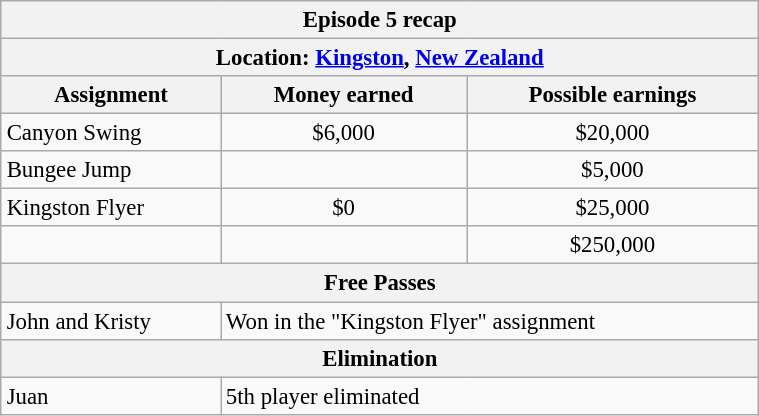<table class="wikitable" style="font-size: 95%; margin: 10px" align="right" width="40%">
<tr>
<th colspan=3>Episode 5 recap</th>
</tr>
<tr>
<th colspan=3>Location: <a href='#'>Kingston</a>, <a href='#'>New Zealand</a></th>
</tr>
<tr>
<th>Assignment</th>
<th>Money earned</th>
<th>Possible earnings</th>
</tr>
<tr>
<td>Canyon Swing</td>
<td align="center">$6,000</td>
<td align="center">$20,000</td>
</tr>
<tr>
<td>Bungee Jump</td>
<td align="center"></td>
<td align="center">$5,000</td>
</tr>
<tr>
<td>Kingston Flyer</td>
<td align="center">$0</td>
<td align="center">$25,000</td>
</tr>
<tr>
<td><strong></strong></td>
<td align="center"><strong></strong></td>
<td align="center">$250,000</td>
</tr>
<tr>
<th colspan=3>Free Passes</th>
</tr>
<tr>
<td>John and Kristy</td>
<td colspan=2>Won in the "Kingston Flyer" assignment</td>
</tr>
<tr>
<th colspan=3>Elimination</th>
</tr>
<tr>
<td>Juan</td>
<td colspan=2>5th player eliminated</td>
</tr>
</table>
